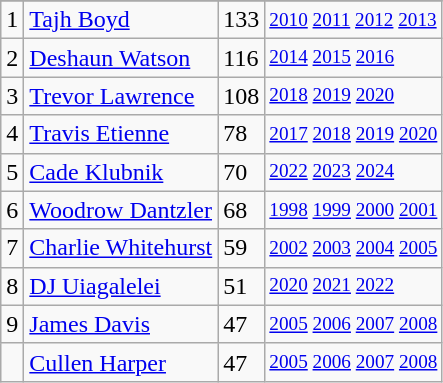<table class="wikitable">
<tr>
</tr>
<tr>
<td>1</td>
<td><a href='#'>Tajh Boyd</a></td>
<td><abbr>133</abbr></td>
<td style="font-size:80%;"><a href='#'>2010</a> <a href='#'>2011</a> <a href='#'>2012</a> <a href='#'>2013</a></td>
</tr>
<tr>
<td>2</td>
<td><a href='#'>Deshaun Watson</a></td>
<td><abbr>116</abbr></td>
<td style="font-size:80%;"><a href='#'>2014</a> <a href='#'>2015</a> <a href='#'>2016</a></td>
</tr>
<tr>
<td>3</td>
<td><a href='#'>Trevor Lawrence</a></td>
<td><abbr>108</abbr></td>
<td style="font-size:80%;"><a href='#'>2018</a> <a href='#'>2019</a> <a href='#'>2020</a></td>
</tr>
<tr>
<td>4</td>
<td><a href='#'>Travis Etienne</a></td>
<td><abbr>78</abbr></td>
<td style="font-size:80%;"><a href='#'>2017</a> <a href='#'>2018</a> <a href='#'>2019</a> <a href='#'>2020</a></td>
</tr>
<tr>
<td>5</td>
<td><a href='#'>Cade Klubnik</a></td>
<td><abbr>70</abbr></td>
<td style="font-size:80%;"><a href='#'>2022</a> <a href='#'>2023</a> <a href='#'>2024</a></td>
</tr>
<tr>
<td>6</td>
<td><a href='#'>Woodrow Dantzler</a></td>
<td><abbr>68</abbr></td>
<td style="font-size:80%;"><a href='#'>1998</a> <a href='#'>1999</a> <a href='#'>2000</a> <a href='#'>2001</a></td>
</tr>
<tr>
<td>7</td>
<td><a href='#'>Charlie Whitehurst</a></td>
<td><abbr>59</abbr></td>
<td style="font-size:80%;"><a href='#'>2002</a> <a href='#'>2003</a> <a href='#'>2004</a> <a href='#'>2005</a></td>
</tr>
<tr>
<td>8</td>
<td><a href='#'>DJ Uiagalelei</a></td>
<td><abbr>51</abbr></td>
<td style="font-size:80%;"><a href='#'>2020</a> <a href='#'>2021</a> <a href='#'>2022</a></td>
</tr>
<tr>
<td>9</td>
<td><a href='#'>James Davis</a></td>
<td><abbr>47</abbr></td>
<td style="font-size:80%;"><a href='#'>2005</a> <a href='#'>2006</a> <a href='#'>2007</a> <a href='#'>2008</a></td>
</tr>
<tr>
<td></td>
<td><a href='#'>Cullen Harper</a></td>
<td><abbr>47</abbr></td>
<td style="font-size:80%;"><a href='#'>2005</a> <a href='#'>2006</a> <a href='#'>2007</a> <a href='#'>2008</a></td>
</tr>
</table>
